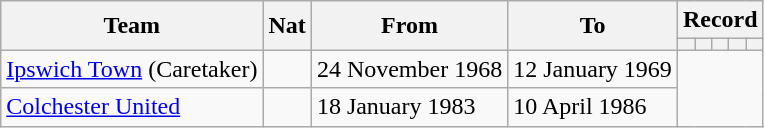<table class="wikitable" style="text-align: center">
<tr>
<th rowspan="2">Team</th>
<th rowspan="2">Nat</th>
<th rowspan="2">From</th>
<th rowspan="2">To</th>
<th colspan="5">Record</th>
</tr>
<tr>
<th></th>
<th></th>
<th></th>
<th></th>
<th></th>
</tr>
<tr>
<td align=left><a href='#'>Ipswich Town</a> (Caretaker)</td>
<td></td>
<td align=left>24 November 1968</td>
<td align=left>12 January 1969<br></td>
</tr>
<tr>
<td align=left><a href='#'>Colchester United</a></td>
<td></td>
<td align=left>18 January 1983</td>
<td align=left>10 April 1986<br></td>
</tr>
</table>
